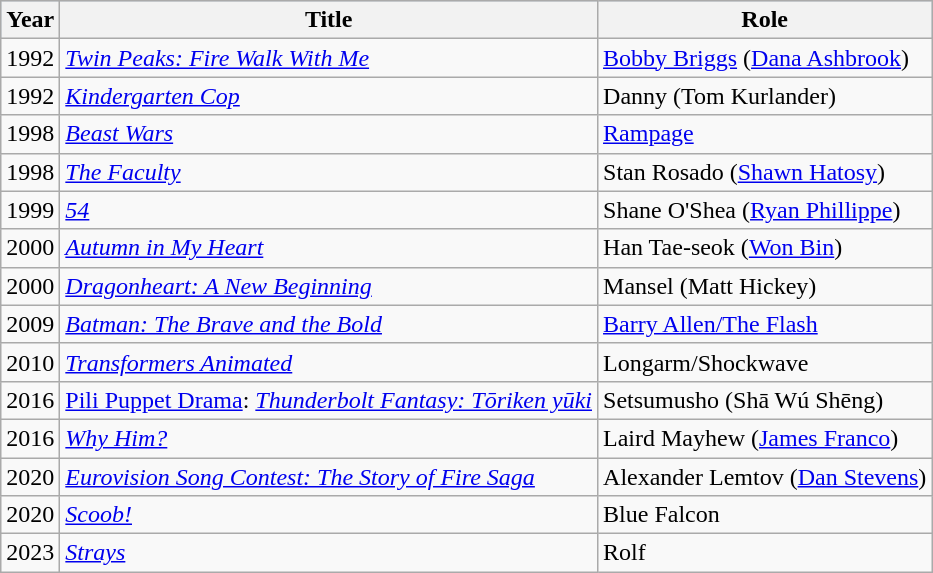<table class="wikitable">
<tr style="background:#b0c4de; text-align:center;">
<th>Year</th>
<th>Title</th>
<th>Role</th>
</tr>
<tr>
<td>1992</td>
<td><em><a href='#'>Twin Peaks: Fire Walk With Me</a></em></td>
<td><a href='#'>Bobby Briggs</a> (<a href='#'>Dana Ashbrook</a>)</td>
</tr>
<tr>
<td>1992</td>
<td><em><a href='#'>Kindergarten Cop</a></em></td>
<td>Danny (Tom Kurlander)</td>
</tr>
<tr>
<td>1998</td>
<td><em><a href='#'>Beast Wars</a></em></td>
<td><a href='#'>Rampage</a></td>
</tr>
<tr>
<td>1998</td>
<td><em><a href='#'>The Faculty</a></em></td>
<td>Stan Rosado (<a href='#'>Shawn Hatosy</a>)</td>
</tr>
<tr>
<td>1999</td>
<td><em><a href='#'>54</a></em></td>
<td>Shane O'Shea (<a href='#'>Ryan Phillippe</a>)</td>
</tr>
<tr>
<td>2000</td>
<td><em><a href='#'>Autumn in My Heart</a></em></td>
<td>Han Tae-seok (<a href='#'>Won Bin</a>)</td>
</tr>
<tr>
<td>2000</td>
<td><em><a href='#'>Dragonheart: A New Beginning</a></em></td>
<td>Mansel (Matt Hickey)</td>
</tr>
<tr>
<td>2009</td>
<td><em><a href='#'>Batman: The Brave and the Bold</a></em></td>
<td><a href='#'>Barry Allen/The Flash</a></td>
</tr>
<tr>
<td>2010</td>
<td><em><a href='#'>Transformers Animated</a></em></td>
<td>Longarm/Shockwave</td>
</tr>
<tr>
<td>2016</td>
<td><a href='#'>Pili Puppet Drama</a>: <em><a href='#'>Thunderbolt Fantasy: Tōriken yūki</a></em></td>
<td>Setsumusho (Shā Wú Shēng)</td>
</tr>
<tr>
<td>2016</td>
<td><em><a href='#'>Why Him?</a></em></td>
<td>Laird Mayhew (<a href='#'>James Franco</a>)</td>
</tr>
<tr>
<td>2020</td>
<td><em><a href='#'>Eurovision Song Contest: The Story of Fire Saga</a></em></td>
<td>Alexander Lemtov (<a href='#'>Dan Stevens</a>)</td>
</tr>
<tr>
<td>2020</td>
<td><em><a href='#'>Scoob!</a></em></td>
<td>Blue Falcon</td>
</tr>
<tr>
<td>2023</td>
<td><em><a href='#'>Strays</a></em></td>
<td>Rolf</td>
</tr>
</table>
